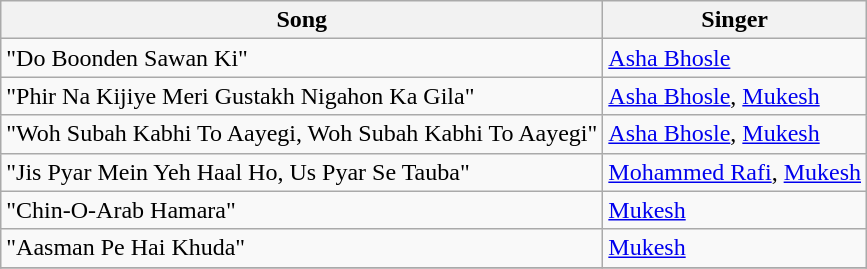<table class="wikitable">
<tr>
<th>Song</th>
<th>Singer</th>
</tr>
<tr>
<td>"Do Boonden Sawan Ki"</td>
<td><a href='#'>Asha Bhosle</a></td>
</tr>
<tr>
<td>"Phir Na Kijiye Meri Gustakh Nigahon Ka Gila"</td>
<td><a href='#'>Asha Bhosle</a>, <a href='#'>Mukesh</a></td>
</tr>
<tr>
<td>"Woh Subah Kabhi To Aayegi, Woh Subah Kabhi To Aayegi"</td>
<td><a href='#'>Asha Bhosle</a>, <a href='#'>Mukesh</a></td>
</tr>
<tr>
<td>"Jis Pyar Mein Yeh Haal Ho, Us Pyar Se Tauba"</td>
<td><a href='#'>Mohammed Rafi</a>, <a href='#'>Mukesh</a></td>
</tr>
<tr>
<td>"Chin-O-Arab Hamara"</td>
<td><a href='#'>Mukesh</a></td>
</tr>
<tr>
<td>"Aasman Pe Hai Khuda"</td>
<td><a href='#'>Mukesh</a></td>
</tr>
<tr>
</tr>
</table>
